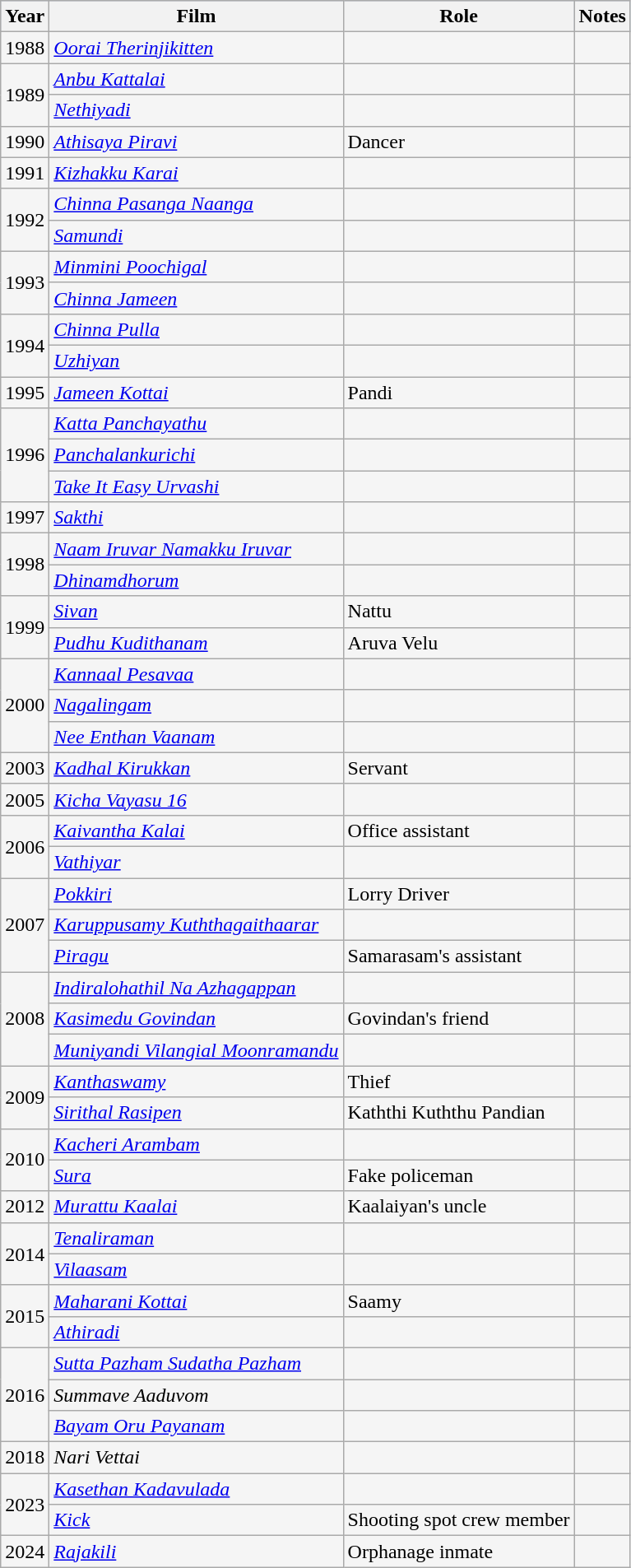<table class="wikitable sortable" style="background:#f5f5f5;">
<tr style="background:#B0C4DE;">
<th>Year</th>
<th>Film</th>
<th>Role</th>
<th class=unsortable>Notes</th>
</tr>
<tr>
<td>1988</td>
<td><em><a href='#'>Oorai Therinjikitten</a></em></td>
<td></td>
<td></td>
</tr>
<tr>
<td rowspan="2">1989</td>
<td><em><a href='#'>Anbu Kattalai</a></em></td>
<td></td>
<td></td>
</tr>
<tr>
<td><em><a href='#'>Nethiyadi</a></em></td>
<td></td>
<td></td>
</tr>
<tr>
<td>1990</td>
<td><em><a href='#'>Athisaya Piravi</a></em></td>
<td>Dancer</td>
<td></td>
</tr>
<tr>
<td>1991</td>
<td><em><a href='#'>Kizhakku Karai</a></em></td>
<td></td>
<td></td>
</tr>
<tr>
<td rowspan="2">1992</td>
<td><em><a href='#'>Chinna Pasanga Naanga</a></em></td>
<td></td>
<td></td>
</tr>
<tr>
<td><em><a href='#'>Samundi</a></em></td>
<td></td>
<td></td>
</tr>
<tr>
<td rowspan="2">1993</td>
<td><em><a href='#'>Minmini Poochigal</a></em></td>
<td></td>
<td></td>
</tr>
<tr>
<td><em><a href='#'>Chinna Jameen</a></em></td>
<td></td>
<td></td>
</tr>
<tr>
<td rowspan="2">1994</td>
<td><em><a href='#'>Chinna Pulla</a></em></td>
<td></td>
<td></td>
</tr>
<tr>
<td><em><a href='#'>Uzhiyan</a></em></td>
<td></td>
<td></td>
</tr>
<tr>
<td>1995</td>
<td><em><a href='#'>Jameen Kottai</a></em></td>
<td>Pandi</td>
<td></td>
</tr>
<tr>
<td rowspan="3">1996</td>
<td><em><a href='#'>Katta Panchayathu</a></em></td>
<td></td>
<td></td>
</tr>
<tr>
<td><em><a href='#'>Panchalankurichi</a></em></td>
<td></td>
<td></td>
</tr>
<tr>
<td><em><a href='#'>Take It Easy Urvashi</a></em></td>
<td></td>
<td></td>
</tr>
<tr>
<td>1997</td>
<td><em><a href='#'>Sakthi</a></em></td>
<td></td>
<td></td>
</tr>
<tr>
<td rowspan="2">1998</td>
<td><em><a href='#'>Naam Iruvar Namakku Iruvar</a></em></td>
<td></td>
<td></td>
</tr>
<tr>
<td><em><a href='#'>Dhinamdhorum</a></em></td>
<td></td>
<td></td>
</tr>
<tr>
<td rowspan="2">1999</td>
<td><em><a href='#'>Sivan</a></em></td>
<td>Nattu</td>
<td></td>
</tr>
<tr>
<td><em><a href='#'>Pudhu Kudithanam</a></em></td>
<td>Aruva Velu</td>
<td></td>
</tr>
<tr>
<td rowspan="3">2000</td>
<td><em><a href='#'>Kannaal Pesavaa</a></em></td>
<td></td>
<td></td>
</tr>
<tr>
<td><em><a href='#'>Nagalingam</a></em></td>
<td></td>
<td></td>
</tr>
<tr>
<td><em><a href='#'>Nee Enthan Vaanam</a></em></td>
<td></td>
<td></td>
</tr>
<tr>
<td>2003</td>
<td><em><a href='#'>Kadhal Kirukkan</a></em></td>
<td>Servant</td>
<td></td>
</tr>
<tr>
<td>2005</td>
<td><em><a href='#'>Kicha Vayasu 16</a></em></td>
<td></td>
<td></td>
</tr>
<tr>
<td rowspan="2">2006</td>
<td><em><a href='#'>Kaivantha Kalai</a></em></td>
<td>Office assistant</td>
<td></td>
</tr>
<tr>
<td><em><a href='#'>Vathiyar</a></em></td>
<td></td>
<td></td>
</tr>
<tr>
<td rowspan="3">2007</td>
<td><em><a href='#'>Pokkiri</a></em></td>
<td>Lorry Driver</td>
<td></td>
</tr>
<tr>
<td><em><a href='#'>Karuppusamy Kuththagaithaarar</a></em></td>
<td></td>
<td></td>
</tr>
<tr>
<td><em><a href='#'>Piragu</a></em></td>
<td>Samarasam's assistant</td>
<td></td>
</tr>
<tr>
<td rowspan="3">2008</td>
<td><em><a href='#'>Indiralohathil Na Azhagappan</a></em></td>
<td></td>
<td></td>
</tr>
<tr>
<td><em><a href='#'>Kasimedu Govindan</a></em></td>
<td>Govindan's friend</td>
<td></td>
</tr>
<tr>
<td><em><a href='#'>Muniyandi Vilangial Moonramandu</a></em></td>
<td></td>
<td></td>
</tr>
<tr>
<td rowspan="2">2009</td>
<td><em><a href='#'>Kanthaswamy</a></em></td>
<td>Thief</td>
<td></td>
</tr>
<tr>
<td><em><a href='#'>Sirithal Rasipen</a></em></td>
<td>Kaththi Kuththu Pandian</td>
<td></td>
</tr>
<tr>
<td rowspan="2">2010</td>
<td><em><a href='#'>Kacheri Arambam</a></em></td>
<td></td>
<td></td>
</tr>
<tr>
<td><em><a href='#'>Sura</a></em></td>
<td>Fake policeman</td>
<td></td>
</tr>
<tr>
<td>2012</td>
<td><em><a href='#'>Murattu Kaalai</a></em></td>
<td>Kaalaiyan's uncle</td>
<td></td>
</tr>
<tr>
<td rowspan="2">2014</td>
<td><em><a href='#'>Tenaliraman</a></em></td>
<td></td>
<td></td>
</tr>
<tr>
<td><em><a href='#'>Vilaasam</a></em></td>
<td></td>
<td></td>
</tr>
<tr>
<td rowspan="2">2015</td>
<td><em><a href='#'>Maharani Kottai</a></em></td>
<td>Saamy</td>
<td></td>
</tr>
<tr>
<td><em><a href='#'>Athiradi</a></em></td>
<td></td>
<td></td>
</tr>
<tr>
<td rowspan="3">2016</td>
<td><em><a href='#'>Sutta Pazham Sudatha Pazham</a></em></td>
<td></td>
<td></td>
</tr>
<tr>
<td><em>Summave Aaduvom</em></td>
<td></td>
<td></td>
</tr>
<tr>
<td><em><a href='#'>Bayam Oru Payanam</a></em></td>
<td></td>
<td></td>
</tr>
<tr>
<td>2018</td>
<td><em>Nari Vettai</em></td>
<td></td>
<td></td>
</tr>
<tr>
<td rowspan="2">2023</td>
<td><em><a href='#'>Kasethan Kadavulada</a></em></td>
<td></td>
<td></td>
</tr>
<tr>
<td><em><a href='#'>Kick</a></em></td>
<td>Shooting spot crew member</td>
<td></td>
</tr>
<tr>
<td>2024</td>
<td><em><a href='#'>Rajakili</a></em></td>
<td>Orphanage inmate</td>
<td></td>
</tr>
</table>
